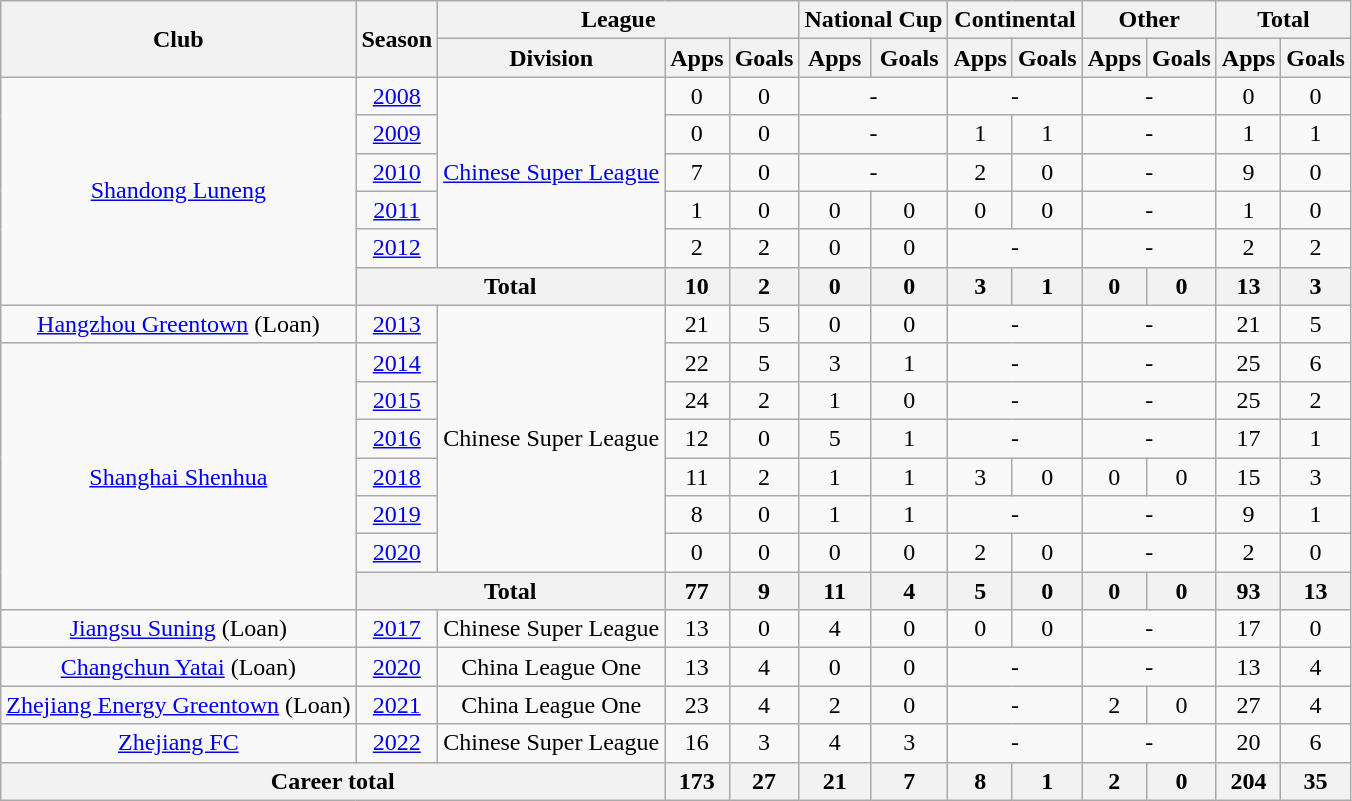<table class="wikitable" style="text-align: center">
<tr>
<th rowspan="2">Club</th>
<th rowspan="2">Season</th>
<th colspan="3">League</th>
<th colspan="2">National Cup</th>
<th colspan="2">Continental</th>
<th colspan="2">Other</th>
<th colspan="2">Total</th>
</tr>
<tr>
<th>Division</th>
<th>Apps</th>
<th>Goals</th>
<th>Apps</th>
<th>Goals</th>
<th>Apps</th>
<th>Goals</th>
<th>Apps</th>
<th>Goals</th>
<th>Apps</th>
<th>Goals</th>
</tr>
<tr>
<td rowspan="6"><a href='#'>Shandong Luneng</a></td>
<td><a href='#'>2008</a></td>
<td rowspan="5"><a href='#'>Chinese Super League</a></td>
<td>0</td>
<td>0</td>
<td colspan="2">-</td>
<td colspan="2">-</td>
<td colspan="2">-</td>
<td>0</td>
<td>0</td>
</tr>
<tr>
<td><a href='#'>2009</a></td>
<td>0</td>
<td>0</td>
<td colspan="2">-</td>
<td>1</td>
<td>1</td>
<td colspan="2">-</td>
<td>1</td>
<td>1</td>
</tr>
<tr>
<td><a href='#'>2010</a></td>
<td>7</td>
<td>0</td>
<td colspan="2">-</td>
<td>2</td>
<td>0</td>
<td colspan="2">-</td>
<td>9</td>
<td>0</td>
</tr>
<tr>
<td><a href='#'>2011</a></td>
<td>1</td>
<td>0</td>
<td>0</td>
<td>0</td>
<td>0</td>
<td>0</td>
<td colspan="2">-</td>
<td>1</td>
<td>0</td>
</tr>
<tr>
<td><a href='#'>2012</a></td>
<td>2</td>
<td>2</td>
<td>0</td>
<td>0</td>
<td colspan="2">-</td>
<td colspan="2">-</td>
<td>2</td>
<td>2</td>
</tr>
<tr>
<th colspan="2"><strong>Total</strong></th>
<th>10</th>
<th>2</th>
<th>0</th>
<th>0</th>
<th>3</th>
<th>1</th>
<th>0</th>
<th>0</th>
<th>13</th>
<th>3</th>
</tr>
<tr>
<td><a href='#'>Hangzhou Greentown</a> (Loan)</td>
<td><a href='#'>2013</a></td>
<td rowspan=7>Chinese Super League</td>
<td>21</td>
<td>5</td>
<td>0</td>
<td>0</td>
<td colspan="2">-</td>
<td colspan="2">-</td>
<td>21</td>
<td>5</td>
</tr>
<tr>
<td rowspan=7><a href='#'>Shanghai Shenhua</a></td>
<td><a href='#'>2014</a></td>
<td>22</td>
<td>5</td>
<td>3</td>
<td>1</td>
<td colspan="2">-</td>
<td colspan="2">-</td>
<td>25</td>
<td>6</td>
</tr>
<tr>
<td><a href='#'>2015</a></td>
<td>24</td>
<td>2</td>
<td>1</td>
<td>0</td>
<td colspan="2">-</td>
<td colspan="2">-</td>
<td>25</td>
<td>2</td>
</tr>
<tr>
<td><a href='#'>2016</a></td>
<td>12</td>
<td>0</td>
<td>5</td>
<td>1</td>
<td colspan="2">-</td>
<td colspan="2">-</td>
<td>17</td>
<td>1</td>
</tr>
<tr>
<td><a href='#'>2018</a></td>
<td>11</td>
<td>2</td>
<td>1</td>
<td>1</td>
<td>3</td>
<td>0</td>
<td>0</td>
<td>0</td>
<td>15</td>
<td>3</td>
</tr>
<tr>
<td><a href='#'>2019</a></td>
<td>8</td>
<td>0</td>
<td>1</td>
<td>1</td>
<td colspan="2">-</td>
<td colspan="2">-</td>
<td>9</td>
<td>1</td>
</tr>
<tr>
<td><a href='#'>2020</a></td>
<td>0</td>
<td>0</td>
<td>0</td>
<td>0</td>
<td>2</td>
<td>0</td>
<td colspan="2">-</td>
<td>2</td>
<td>0</td>
</tr>
<tr>
<th colspan="2"><strong>Total</strong></th>
<th>77</th>
<th>9</th>
<th>11</th>
<th>4</th>
<th>5</th>
<th>0</th>
<th>0</th>
<th>0</th>
<th>93</th>
<th>13</th>
</tr>
<tr>
<td><a href='#'>Jiangsu Suning</a> (Loan)</td>
<td><a href='#'>2017</a></td>
<td>Chinese Super League</td>
<td>13</td>
<td>0</td>
<td>4</td>
<td>0</td>
<td>0</td>
<td>0</td>
<td colspan="2">-</td>
<td>17</td>
<td>0</td>
</tr>
<tr>
<td><a href='#'>Changchun Yatai</a> (Loan)</td>
<td><a href='#'>2020</a></td>
<td>China League One</td>
<td>13</td>
<td>4</td>
<td>0</td>
<td>0</td>
<td colspan="2">-</td>
<td colspan="2">-</td>
<td>13</td>
<td>4</td>
</tr>
<tr>
<td><a href='#'>Zhejiang Energy Greentown</a> (Loan)</td>
<td><a href='#'>2021</a></td>
<td>China League One</td>
<td>23</td>
<td>4</td>
<td>2</td>
<td>0</td>
<td colspan="2">-</td>
<td>2</td>
<td>0</td>
<td>27</td>
<td>4</td>
</tr>
<tr>
<td><a href='#'>Zhejiang FC</a></td>
<td><a href='#'>2022</a></td>
<td>Chinese Super League</td>
<td>16</td>
<td>3</td>
<td>4</td>
<td>3</td>
<td colspan="2">-</td>
<td colspan="2">-</td>
<td>20</td>
<td>6</td>
</tr>
<tr>
<th colspan="3">Career total</th>
<th>173</th>
<th>27</th>
<th>21</th>
<th>7</th>
<th>8</th>
<th>1</th>
<th>2</th>
<th>0</th>
<th>204</th>
<th>35</th>
</tr>
</table>
